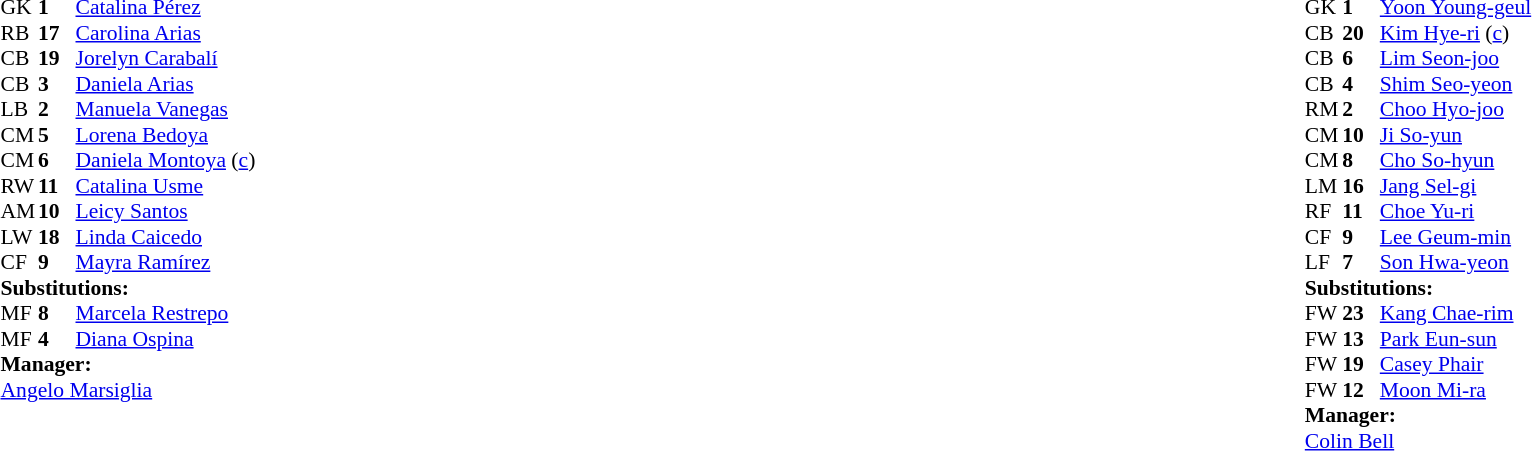<table width="100%">
<tr>
<td valign="top" width="40%"><br><table style="font-size:90%" cellspacing="0" cellpadding="0">
<tr>
<th width=25></th>
<th width=25></th>
</tr>
<tr>
<td>GK</td>
<td><strong>1</strong></td>
<td><a href='#'>Catalina Pérez</a></td>
</tr>
<tr>
<td>RB</td>
<td><strong>17</strong></td>
<td><a href='#'>Carolina Arias</a></td>
<td></td>
</tr>
<tr>
<td>CB</td>
<td><strong>19</strong></td>
<td><a href='#'>Jorelyn Carabalí</a></td>
</tr>
<tr>
<td>CB</td>
<td><strong>3</strong></td>
<td><a href='#'>Daniela Arias</a></td>
</tr>
<tr>
<td>LB</td>
<td><strong>2</strong></td>
<td><a href='#'>Manuela Vanegas</a></td>
<td></td>
</tr>
<tr>
<td>CM</td>
<td><strong>5</strong></td>
<td><a href='#'>Lorena Bedoya</a></td>
</tr>
<tr>
<td>CM</td>
<td><strong>6</strong></td>
<td><a href='#'>Daniela Montoya</a> (<a href='#'>c</a>)</td>
<td></td>
<td></td>
</tr>
<tr>
<td>RW</td>
<td><strong>11</strong></td>
<td><a href='#'>Catalina Usme</a></td>
</tr>
<tr>
<td>AM</td>
<td><strong>10</strong></td>
<td><a href='#'>Leicy Santos</a></td>
<td></td>
<td></td>
</tr>
<tr>
<td>LW</td>
<td><strong>18</strong></td>
<td><a href='#'>Linda Caicedo</a></td>
</tr>
<tr>
<td>CF</td>
<td><strong>9</strong></td>
<td><a href='#'>Mayra Ramírez</a></td>
</tr>
<tr>
<td colspan=3><strong>Substitutions:</strong></td>
</tr>
<tr>
<td>MF</td>
<td><strong>8</strong></td>
<td><a href='#'>Marcela Restrepo</a></td>
<td></td>
<td></td>
</tr>
<tr>
<td>MF</td>
<td><strong>4</strong></td>
<td><a href='#'>Diana Ospina</a></td>
<td></td>
<td></td>
</tr>
<tr>
<td colspan=3><strong>Manager:</strong></td>
</tr>
<tr>
<td colspan=3><a href='#'>Angelo Marsiglia</a></td>
</tr>
</table>
</td>
<td valign="top"></td>
<td valign="top" width="50%"ft><br><table style="font-size:90%; margin:auto" cellspacing="0" cellpadding="0">
<tr>
<th width=25></th>
<th width=25></th>
</tr>
<tr>
<td>GK</td>
<td><strong>1</strong></td>
<td><a href='#'>Yoon Young-geul</a></td>
</tr>
<tr>
<td>CB</td>
<td><strong>20</strong></td>
<td><a href='#'>Kim Hye-ri</a> (<a href='#'>c</a>)</td>
</tr>
<tr>
<td>CB</td>
<td><strong>6</strong></td>
<td><a href='#'>Lim Seon-joo</a></td>
<td></td>
</tr>
<tr>
<td>CB</td>
<td><strong>4</strong></td>
<td><a href='#'>Shim Seo-yeon</a></td>
<td></td>
</tr>
<tr>
<td>RM</td>
<td><strong>2</strong></td>
<td><a href='#'>Choo Hyo-joo</a></td>
<td></td>
<td></td>
</tr>
<tr>
<td>CM</td>
<td><strong>10</strong></td>
<td><a href='#'>Ji So-yun</a></td>
</tr>
<tr>
<td>CM</td>
<td><strong>8</strong></td>
<td><a href='#'>Cho So-hyun</a></td>
<td></td>
<td></td>
</tr>
<tr>
<td>LM</td>
<td><strong>16</strong></td>
<td><a href='#'>Jang Sel-gi</a></td>
</tr>
<tr>
<td>RF</td>
<td><strong>11</strong></td>
<td><a href='#'>Choe Yu-ri</a></td>
<td></td>
<td></td>
</tr>
<tr>
<td>CF</td>
<td><strong>9</strong></td>
<td><a href='#'>Lee Geum-min</a></td>
</tr>
<tr>
<td>LF</td>
<td><strong>7</strong></td>
<td><a href='#'>Son Hwa-yeon</a></td>
<td></td>
<td></td>
</tr>
<tr>
<td colspan=3><strong>Substitutions:</strong></td>
</tr>
<tr>
<td>FW</td>
<td><strong>23</strong></td>
<td><a href='#'>Kang Chae-rim</a></td>
<td></td>
<td></td>
</tr>
<tr>
<td>FW</td>
<td><strong>13</strong></td>
<td><a href='#'>Park Eun-sun</a></td>
<td></td>
<td></td>
</tr>
<tr>
<td>FW</td>
<td><strong>19</strong></td>
<td><a href='#'>Casey Phair</a></td>
<td></td>
<td></td>
</tr>
<tr>
<td>FW</td>
<td><strong>12</strong></td>
<td><a href='#'>Moon Mi-ra</a></td>
<td></td>
<td></td>
</tr>
<tr>
<td colspan=3><strong>Manager:</strong></td>
</tr>
<tr>
<td colspan=3> <a href='#'>Colin Bell</a></td>
</tr>
</table>
</td>
</tr>
</table>
